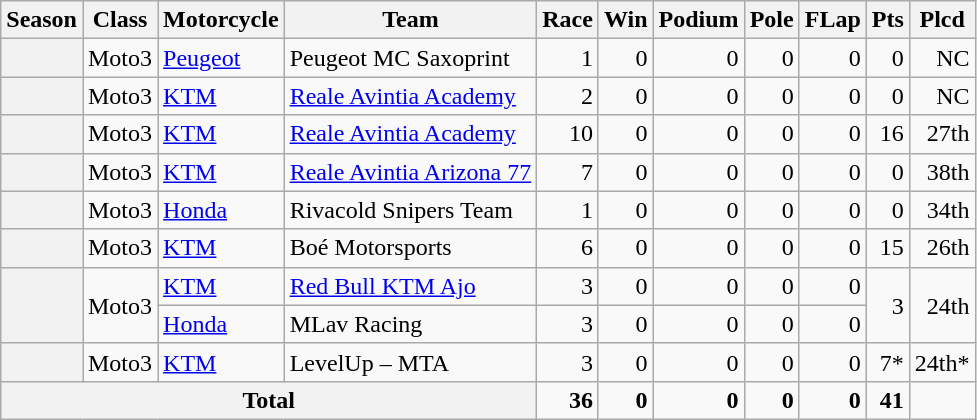<table class="wikitable" style="text-align:right;">
<tr>
<th>Season</th>
<th>Class</th>
<th>Motorcycle</th>
<th>Team</th>
<th>Race</th>
<th>Win</th>
<th>Podium</th>
<th>Pole</th>
<th>FLap</th>
<th>Pts</th>
<th>Plcd</th>
</tr>
<tr>
<th></th>
<td>Moto3</td>
<td style="text-align:left;"><a href='#'>Peugeot</a></td>
<td style="text-align:left;">Peugeot MC Saxoprint</td>
<td>1</td>
<td>0</td>
<td>0</td>
<td>0</td>
<td>0</td>
<td>0</td>
<td>NC</td>
</tr>
<tr>
<th></th>
<td>Moto3</td>
<td style="text-align:left;"><a href='#'>KTM</a></td>
<td style="text-align:left;"><a href='#'>Reale Avintia Academy</a></td>
<td>2</td>
<td>0</td>
<td>0</td>
<td>0</td>
<td>0</td>
<td>0</td>
<td>NC</td>
</tr>
<tr>
<th></th>
<td>Moto3</td>
<td style="text-align:left;"><a href='#'>KTM</a></td>
<td style="text-align:left;"><a href='#'>Reale Avintia Academy</a></td>
<td>10</td>
<td>0</td>
<td>0</td>
<td>0</td>
<td>0</td>
<td>16</td>
<td>27th</td>
</tr>
<tr>
<th></th>
<td>Moto3</td>
<td style="text-align:left;"><a href='#'>KTM</a></td>
<td style="text-align:left;"><a href='#'>Reale Avintia Arizona 77</a></td>
<td>7</td>
<td>0</td>
<td>0</td>
<td>0</td>
<td>0</td>
<td>0</td>
<td>38th</td>
</tr>
<tr>
<th></th>
<td>Moto3</td>
<td style="text-align:left;"><a href='#'>Honda</a></td>
<td style="text-align:left;">Rivacold Snipers Team</td>
<td>1</td>
<td>0</td>
<td>0</td>
<td>0</td>
<td>0</td>
<td>0</td>
<td>34th</td>
</tr>
<tr>
<th></th>
<td>Moto3</td>
<td style="text-align:left;"><a href='#'>KTM</a></td>
<td style="text-align:left;">Boé Motorsports</td>
<td>6</td>
<td>0</td>
<td>0</td>
<td>0</td>
<td>0</td>
<td>15</td>
<td>26th</td>
</tr>
<tr>
<th rowspan="2"></th>
<td rowspan="2">Moto3</td>
<td style="text-align:left;"><a href='#'>KTM</a></td>
<td style="text-align:left;"><a href='#'>Red Bull KTM Ajo</a></td>
<td>3</td>
<td>0</td>
<td>0</td>
<td>0</td>
<td>0</td>
<td rowspan="2">3</td>
<td rowspan="2">24th</td>
</tr>
<tr>
<td style="text-align:left;"><a href='#'>Honda</a></td>
<td style="text-align:left;">MLav Racing</td>
<td>3</td>
<td>0</td>
<td>0</td>
<td>0</td>
<td>0</td>
</tr>
<tr>
<th></th>
<td>Moto3</td>
<td style="text-align:left;"><a href='#'>KTM</a></td>
<td style="text-align:left;">LevelUp – MTA</td>
<td>3</td>
<td>0</td>
<td>0</td>
<td>0</td>
<td>0</td>
<td>7*</td>
<td>24th*</td>
</tr>
<tr>
<th colspan="4">Total</th>
<td><strong>36</strong></td>
<td><strong>0</strong></td>
<td><strong>0</strong></td>
<td><strong>0</strong></td>
<td><strong>0</strong></td>
<td><strong>41</strong></td>
<td></td>
</tr>
</table>
